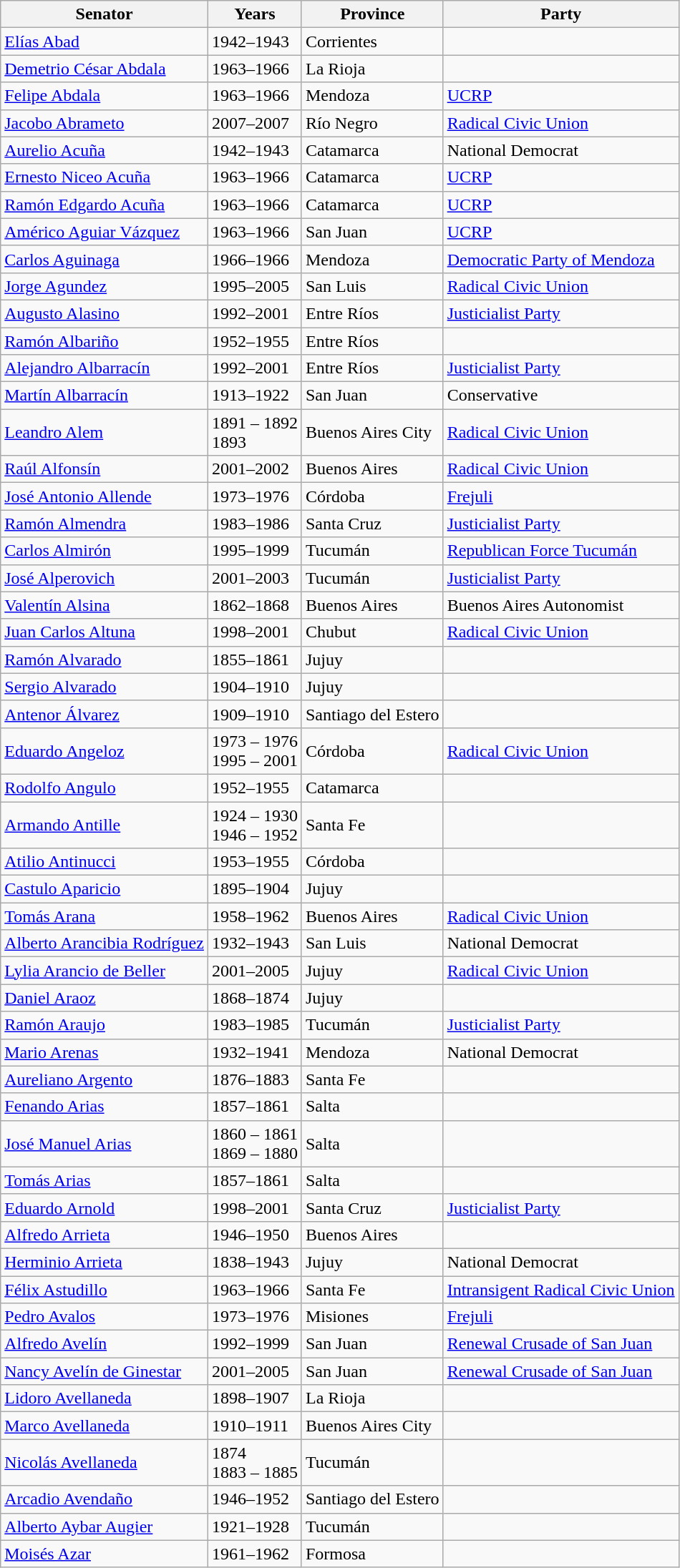<table class=wikitable>
<tr>
<th>Senator</th>
<th>Years</th>
<th>Province</th>
<th>Party</th>
</tr>
<tr>
<td><a href='#'>Elías Abad</a></td>
<td>1942–1943</td>
<td>Corrientes</td>
<td></td>
</tr>
<tr>
<td><a href='#'>Demetrio César Abdala</a></td>
<td>1963–1966</td>
<td>La Rioja</td>
<td></td>
</tr>
<tr>
<td><a href='#'>Felipe Abdala</a></td>
<td>1963–1966</td>
<td>Mendoza</td>
<td><a href='#'>UCRP</a></td>
</tr>
<tr>
<td><a href='#'>Jacobo Abrameto</a></td>
<td>2007–2007</td>
<td>Río Negro</td>
<td><a href='#'>Radical Civic Union</a></td>
</tr>
<tr>
<td><a href='#'>Aurelio Acuña</a></td>
<td>1942–1943</td>
<td>Catamarca</td>
<td>National Democrat</td>
</tr>
<tr>
<td><a href='#'>Ernesto Niceo Acuña</a></td>
<td>1963–1966</td>
<td>Catamarca</td>
<td><a href='#'>UCRP</a></td>
</tr>
<tr>
<td><a href='#'>Ramón Edgardo Acuña</a></td>
<td>1963–1966</td>
<td>Catamarca</td>
<td><a href='#'>UCRP</a></td>
</tr>
<tr>
<td><a href='#'>Américo Aguiar Vázquez</a></td>
<td>1963–1966</td>
<td>San Juan</td>
<td><a href='#'>UCRP</a></td>
</tr>
<tr í>
<td><a href='#'>Carlos Aguinaga</a></td>
<td>1966–1966</td>
<td>Mendoza</td>
<td><a href='#'>Democratic Party of Mendoza</a></td>
</tr>
<tr>
<td><a href='#'>Jorge Agundez</a></td>
<td>1995–2005</td>
<td>San Luis</td>
<td><a href='#'>Radical Civic Union</a></td>
</tr>
<tr>
<td><a href='#'>Augusto Alasino</a></td>
<td>1992–2001</td>
<td>Entre Ríos</td>
<td><a href='#'>Justicialist Party</a></td>
</tr>
<tr>
<td><a href='#'>Ramón Albariño</a></td>
<td>1952–1955</td>
<td>Entre Ríos</td>
<td></td>
</tr>
<tr>
<td><a href='#'>Alejandro Albarracín</a></td>
<td>1992–2001</td>
<td>Entre Ríos</td>
<td><a href='#'>Justicialist Party</a></td>
</tr>
<tr>
<td><a href='#'>Martín Albarracín</a></td>
<td>1913–1922</td>
<td>San Juan</td>
<td>Conservative</td>
</tr>
<tr>
<td><a href='#'>Leandro Alem</a></td>
<td>1891 – 1892<br>1893</td>
<td>Buenos Aires City</td>
<td><a href='#'>Radical Civic Union</a></td>
</tr>
<tr>
<td><a href='#'>Raúl Alfonsín</a></td>
<td>2001–2002</td>
<td>Buenos Aires</td>
<td><a href='#'>Radical Civic Union</a></td>
</tr>
<tr>
<td><a href='#'>José Antonio Allende</a></td>
<td>1973–1976</td>
<td>Córdoba</td>
<td><a href='#'>Frejuli</a></td>
</tr>
<tr>
<td><a href='#'>Ramón Almendra</a></td>
<td>1983–1986</td>
<td>Santa Cruz</td>
<td><a href='#'>Justicialist Party</a></td>
</tr>
<tr>
<td><a href='#'>Carlos Almirón</a></td>
<td>1995–1999</td>
<td>Tucumán</td>
<td><a href='#'>Republican Force Tucumán</a></td>
</tr>
<tr>
<td><a href='#'>José Alperovich</a></td>
<td>2001–2003</td>
<td>Tucumán</td>
<td><a href='#'>Justicialist Party</a></td>
</tr>
<tr>
<td><a href='#'>Valentín Alsina</a></td>
<td>1862–1868</td>
<td>Buenos Aires</td>
<td>Buenos Aires Autonomist</td>
</tr>
<tr>
<td><a href='#'>Juan Carlos Altuna</a></td>
<td>1998–2001</td>
<td>Chubut</td>
<td><a href='#'>Radical Civic Union</a></td>
</tr>
<tr>
<td><a href='#'>Ramón Alvarado</a></td>
<td>1855–1861</td>
<td>Jujuy</td>
<td></td>
</tr>
<tr>
<td><a href='#'>Sergio Alvarado</a></td>
<td>1904–1910</td>
<td>Jujuy</td>
<td></td>
</tr>
<tr>
<td><a href='#'>Antenor Álvarez</a></td>
<td>1909–1910</td>
<td>Santiago del Estero</td>
<td></td>
</tr>
<tr>
<td><a href='#'>Eduardo Angeloz</a></td>
<td>1973 – 1976<br>1995 – 2001</td>
<td>Córdoba</td>
<td><a href='#'>Radical Civic Union</a></td>
</tr>
<tr>
<td><a href='#'>Rodolfo Angulo</a></td>
<td>1952–1955</td>
<td>Catamarca</td>
<td></td>
</tr>
<tr>
<td><a href='#'>Armando Antille</a></td>
<td>1924 – 1930<br>1946 – 1952</td>
<td>Santa Fe</td>
<td></td>
</tr>
<tr>
<td><a href='#'>Atilio Antinucci</a></td>
<td>1953–1955</td>
<td>Córdoba</td>
<td></td>
</tr>
<tr>
<td><a href='#'>Castulo Aparicio</a></td>
<td>1895–1904</td>
<td>Jujuy</td>
<td></td>
</tr>
<tr>
<td><a href='#'>Tomás Arana</a></td>
<td>1958–1962</td>
<td>Buenos Aires</td>
<td><a href='#'>Radical Civic Union</a></td>
</tr>
<tr>
<td><a href='#'>Alberto Arancibia Rodríguez</a></td>
<td>1932–1943</td>
<td>San Luis</td>
<td>National Democrat</td>
</tr>
<tr>
<td><a href='#'>Lylia Arancio de Beller</a></td>
<td>2001–2005</td>
<td>Jujuy</td>
<td><a href='#'>Radical Civic Union</a></td>
</tr>
<tr>
<td><a href='#'>Daniel Araoz</a></td>
<td>1868–1874</td>
<td>Jujuy</td>
<td></td>
</tr>
<tr>
<td><a href='#'>Ramón Araujo</a></td>
<td>1983–1985</td>
<td>Tucumán</td>
<td><a href='#'>Justicialist Party</a></td>
</tr>
<tr>
<td><a href='#'>Mario Arenas</a></td>
<td>1932–1941</td>
<td>Mendoza</td>
<td>National Democrat</td>
</tr>
<tr>
<td><a href='#'>Aureliano Argento</a></td>
<td>1876–1883</td>
<td>Santa Fe</td>
<td></td>
</tr>
<tr>
<td><a href='#'>Fenando Arias</a></td>
<td>1857–1861</td>
<td>Salta</td>
<td></td>
</tr>
<tr>
<td><a href='#'>José Manuel Arias</a></td>
<td>1860 – 1861<br>1869 – 1880</td>
<td>Salta</td>
<td></td>
</tr>
<tr>
<td><a href='#'>Tomás Arias</a></td>
<td>1857–1861</td>
<td>Salta</td>
<td></td>
</tr>
<tr>
<td><a href='#'>Eduardo Arnold</a></td>
<td>1998–2001</td>
<td>Santa Cruz</td>
<td><a href='#'>Justicialist Party</a></td>
</tr>
<tr>
<td><a href='#'>Alfredo Arrieta</a></td>
<td>1946–1950</td>
<td>Buenos Aires</td>
<td></td>
</tr>
<tr>
<td><a href='#'>Herminio Arrieta</a></td>
<td>1838–1943</td>
<td>Jujuy</td>
<td>National Democrat</td>
</tr>
<tr>
<td><a href='#'>Félix Astudillo</a></td>
<td>1963–1966</td>
<td>Santa Fe</td>
<td><a href='#'>Intransigent Radical Civic Union</a></td>
</tr>
<tr>
<td><a href='#'>Pedro Avalos</a></td>
<td>1973–1976</td>
<td>Misiones</td>
<td><a href='#'>Frejuli</a></td>
</tr>
<tr>
<td><a href='#'>Alfredo Avelín</a></td>
<td>1992–1999</td>
<td>San Juan</td>
<td><a href='#'>Renewal Crusade of San Juan</a></td>
</tr>
<tr>
<td><a href='#'>Nancy Avelín de Ginestar</a></td>
<td>2001–2005</td>
<td>San Juan</td>
<td><a href='#'>Renewal Crusade of San Juan</a></td>
</tr>
<tr>
<td><a href='#'>Lidoro Avellaneda</a></td>
<td>1898–1907</td>
<td>La Rioja</td>
<td></td>
</tr>
<tr>
<td><a href='#'>Marco Avellaneda</a></td>
<td>1910–1911</td>
<td>Buenos Aires City</td>
<td></td>
</tr>
<tr>
<td><a href='#'>Nicolás Avellaneda</a></td>
<td>1874<br>1883 – 1885</td>
<td>Tucumán</td>
<td></td>
</tr>
<tr>
<td><a href='#'>Arcadio Avendaño</a></td>
<td>1946–1952</td>
<td>Santiago del Estero</td>
<td></td>
</tr>
<tr>
<td><a href='#'>Alberto Aybar Augier</a></td>
<td>1921–1928</td>
<td>Tucumán</td>
<td></td>
</tr>
<tr>
<td><a href='#'>Moisés Azar</a></td>
<td>1961–1962</td>
<td>Formosa</td>
<td></td>
</tr>
</table>
